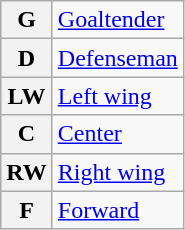<table class="wikitable">
<tr>
<th scope="col">G</th>
<td scope="row"><a href='#'>Goaltender</a></td>
</tr>
<tr>
<th scope="col">D</th>
<td scope="row"><a href='#'>Defenseman</a></td>
</tr>
<tr>
<th scope="col">LW</th>
<td scope="row"><a href='#'>Left wing</a></td>
</tr>
<tr>
<th scope="col">C</th>
<td scope="row"><a href='#'>Center</a></td>
</tr>
<tr>
<th scope="col">RW</th>
<td scope="row"><a href='#'>Right wing</a></td>
</tr>
<tr>
<th scope="col">F</th>
<td scope="row"><a href='#'>Forward</a></td>
</tr>
</table>
